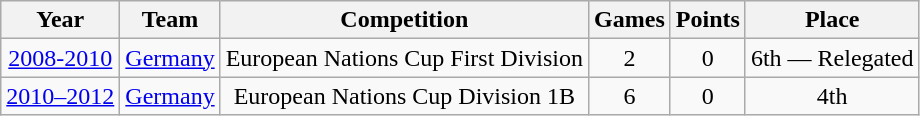<table class="wikitable">
<tr>
<th>Year</th>
<th>Team</th>
<th>Competition</th>
<th>Games</th>
<th>Points</th>
<th>Place</th>
</tr>
<tr align="center">
<td><a href='#'>2008-2010</a></td>
<td><a href='#'>Germany</a></td>
<td>European Nations Cup First Division</td>
<td>2</td>
<td>0</td>
<td>6th — Relegated</td>
</tr>
<tr align="center">
<td><a href='#'>2010–2012</a></td>
<td><a href='#'>Germany</a></td>
<td>European Nations Cup Division 1B</td>
<td>6</td>
<td>0</td>
<td>4th</td>
</tr>
</table>
